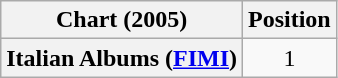<table class="wikitable sortable plainrowheaders" style="text-align:center;">
<tr>
<th>Chart (2005)</th>
<th>Position</th>
</tr>
<tr>
<th scope="row">Italian Albums (<a href='#'>FIMI</a>)</th>
<td align="center">1</td>
</tr>
</table>
